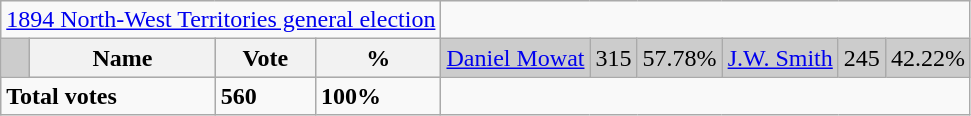<table class="wikitable">
<tr>
<td colspan=4 align=center><a href='#'>1894 North-West Territories general election</a></td>
</tr>
<tr bgcolor="CCCCCC">
<td></td>
<th>Name</th>
<th>Vote</th>
<th>%<br></th>
<td><a href='#'>Daniel Mowat</a></td>
<td>315</td>
<td>57.78%<br></td>
<td><a href='#'>J.W. Smith</a></td>
<td>245</td>
<td>42.22%</td>
</tr>
<tr>
<td colspan=2><strong>Total votes</strong></td>
<td><strong>560</strong></td>
<td alignment="left"><strong>100%</strong></td>
</tr>
</table>
